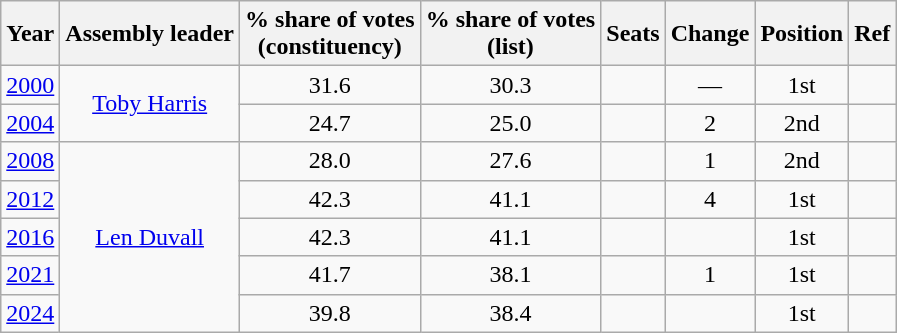<table class="wikitable" style="text-align:center">
<tr>
<th>Year</th>
<th>Assembly leader</th>
<th>% share of votes<br>(constituency)</th>
<th>% share of votes<br>(list)</th>
<th>Seats</th>
<th>Change</th>
<th>Position</th>
<th>Ref</th>
</tr>
<tr>
<td><a href='#'>2000</a></td>
<td rowspan="2"><a href='#'>Toby Harris</a></td>
<td>31.6</td>
<td>30.3</td>
<td></td>
<td>—</td>
<td>1st</td>
<td></td>
</tr>
<tr>
<td><a href='#'>2004</a></td>
<td>24.7</td>
<td>25.0</td>
<td></td>
<td> 2</td>
<td> 2nd</td>
<td></td>
</tr>
<tr>
<td><a href='#'>2008</a></td>
<td rowspan="5"><a href='#'>Len Duvall</a></td>
<td>28.0</td>
<td>27.6</td>
<td></td>
<td> 1</td>
<td> 2nd</td>
<td></td>
</tr>
<tr>
<td><a href='#'>2012</a></td>
<td>42.3</td>
<td>41.1</td>
<td></td>
<td> 4</td>
<td> 1st</td>
<td></td>
</tr>
<tr>
<td><a href='#'>2016</a></td>
<td>42.3</td>
<td>41.1</td>
<td></td>
<td></td>
<td> 1st</td>
<td></td>
</tr>
<tr>
<td><a href='#'>2021</a></td>
<td>41.7</td>
<td>38.1</td>
<td></td>
<td> 1</td>
<td> 1st</td>
<td></td>
</tr>
<tr>
<td><a href='#'>2024</a></td>
<td>39.8</td>
<td>38.4</td>
<td></td>
<td></td>
<td> 1st</td>
<td></td>
</tr>
</table>
